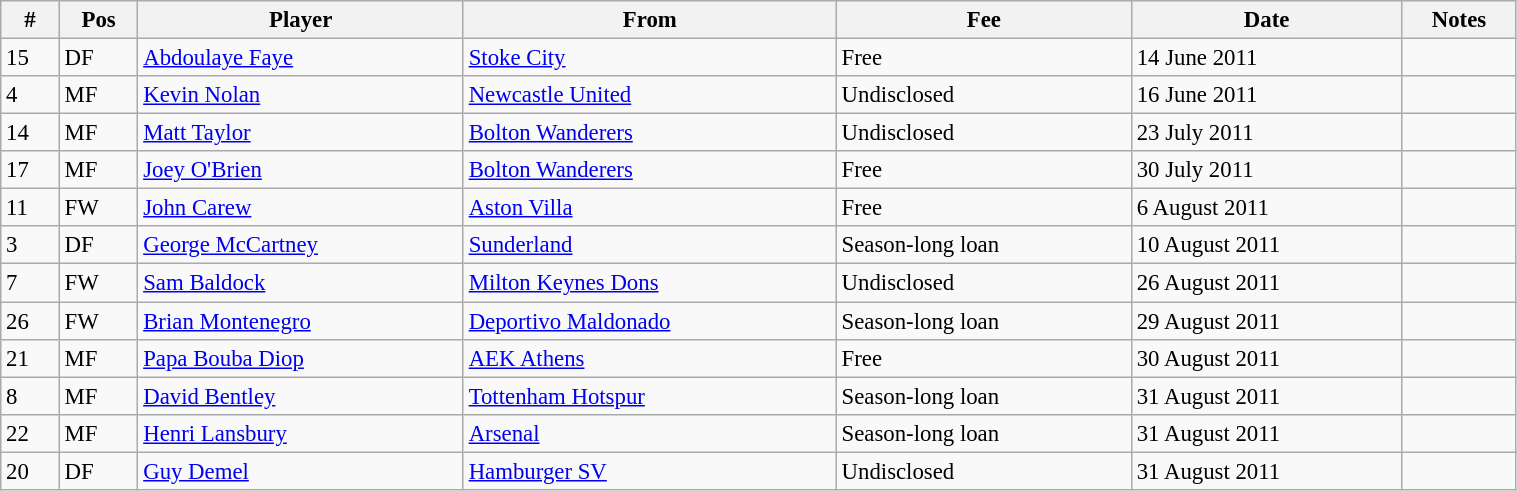<table class="wikitable" style="width:80%; text-align:center; font-size:95%; text-align:left;">
<tr>
<th>#</th>
<th>Pos</th>
<th>Player</th>
<th>From</th>
<th>Fee</th>
<th>Date</th>
<th>Notes</th>
</tr>
<tr>
<td>15</td>
<td>DF</td>
<td> <a href='#'>Abdoulaye Faye</a></td>
<td><a href='#'>Stoke City</a></td>
<td>Free</td>
<td>14 June 2011</td>
<td></td>
</tr>
<tr>
<td>4</td>
<td>MF</td>
<td> <a href='#'>Kevin Nolan</a></td>
<td><a href='#'>Newcastle United</a></td>
<td>Undisclosed</td>
<td>16 June 2011</td>
<td></td>
</tr>
<tr>
<td>14</td>
<td>MF</td>
<td> <a href='#'>Matt Taylor</a></td>
<td><a href='#'>Bolton Wanderers</a></td>
<td>Undisclosed</td>
<td>23 July 2011</td>
<td></td>
</tr>
<tr>
<td>17</td>
<td>MF</td>
<td> <a href='#'>Joey O'Brien</a></td>
<td><a href='#'>Bolton Wanderers</a></td>
<td>Free</td>
<td>30 July 2011</td>
<td></td>
</tr>
<tr>
<td>11</td>
<td>FW</td>
<td> <a href='#'>John Carew</a></td>
<td><a href='#'>Aston Villa</a></td>
<td>Free</td>
<td>6 August 2011</td>
<td></td>
</tr>
<tr>
<td>3</td>
<td>DF</td>
<td> <a href='#'>George McCartney</a></td>
<td><a href='#'>Sunderland</a></td>
<td>Season-long loan</td>
<td>10 August 2011</td>
<td></td>
</tr>
<tr>
<td>7</td>
<td>FW</td>
<td> <a href='#'>Sam Baldock</a></td>
<td><a href='#'>Milton Keynes Dons</a></td>
<td>Undisclosed</td>
<td>26 August 2011</td>
<td></td>
</tr>
<tr>
<td>26</td>
<td>FW</td>
<td> <a href='#'>Brian Montenegro</a></td>
<td> <a href='#'>Deportivo Maldonado</a></td>
<td>Season-long loan</td>
<td>29 August 2011</td>
<td></td>
</tr>
<tr>
<td>21</td>
<td>MF</td>
<td> <a href='#'>Papa Bouba Diop</a></td>
<td> <a href='#'>AEK Athens</a></td>
<td>Free</td>
<td>30 August 2011</td>
<td></td>
</tr>
<tr>
<td>8</td>
<td>MF</td>
<td> <a href='#'>David Bentley</a></td>
<td><a href='#'>Tottenham Hotspur</a></td>
<td>Season-long loan</td>
<td>31 August 2011</td>
<td></td>
</tr>
<tr>
<td>22</td>
<td>MF</td>
<td> <a href='#'>Henri Lansbury</a></td>
<td><a href='#'>Arsenal</a></td>
<td>Season-long loan</td>
<td>31 August 2011</td>
<td></td>
</tr>
<tr>
<td>20</td>
<td>DF</td>
<td> <a href='#'>Guy Demel</a></td>
<td> <a href='#'>Hamburger SV</a></td>
<td>Undisclosed</td>
<td>31 August 2011</td>
<td></td>
</tr>
</table>
